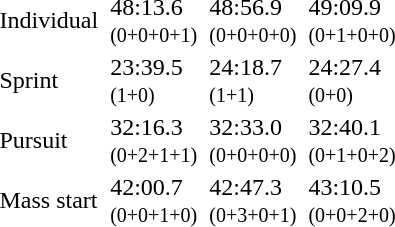<table>
<tr>
<td>Individual<br></td>
<td></td>
<td>48:13.6<br><small>(0+0+0+1)</small></td>
<td></td>
<td>48:56.9<br><small>(0+0+0+0)</small></td>
<td></td>
<td>49:09.9<br><small>(0+1+0+0)</small></td>
</tr>
<tr>
<td>Sprint<br></td>
<td></td>
<td>23:39.5<br><small>(1+0)</small></td>
<td></td>
<td>24:18.7<br><small>(1+1)</small></td>
<td></td>
<td>24:27.4<br><small>(0+0)</small></td>
</tr>
<tr>
<td>Pursuit<br></td>
<td></td>
<td>32:16.3<br><small>(0+2+1+1)</small></td>
<td></td>
<td>32:33.0<br><small>(0+0+0+0)</small></td>
<td></td>
<td>32:40.1<br><small>(0+1+0+2)</small></td>
</tr>
<tr>
<td>Mass start<br></td>
<td></td>
<td>42:00.7<br><small>(0+0+1+0)</small></td>
<td></td>
<td>42:47.3<br><small>(0+3+0+1)</small></td>
<td></td>
<td>43:10.5<br><small>(0+0+2+0)</small></td>
</tr>
</table>
